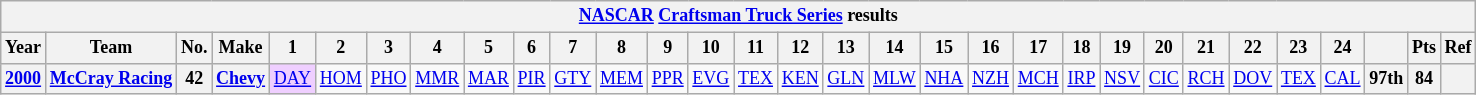<table class="wikitable" style="text-align:center; font-size:75%">
<tr>
<th colspan=45><a href='#'>NASCAR</a> <a href='#'>Craftsman Truck Series</a> results</th>
</tr>
<tr>
<th>Year</th>
<th>Team</th>
<th>No.</th>
<th>Make</th>
<th>1</th>
<th>2</th>
<th>3</th>
<th>4</th>
<th>5</th>
<th>6</th>
<th>7</th>
<th>8</th>
<th>9</th>
<th>10</th>
<th>11</th>
<th>12</th>
<th>13</th>
<th>14</th>
<th>15</th>
<th>16</th>
<th>17</th>
<th>18</th>
<th>19</th>
<th>20</th>
<th>21</th>
<th>22</th>
<th>23</th>
<th>24</th>
<th></th>
<th>Pts</th>
<th>Ref</th>
</tr>
<tr>
<th><a href='#'>2000</a></th>
<th><a href='#'>McCray Racing</a></th>
<th>42</th>
<th><a href='#'>Chevy</a></th>
<td style="background:#EFCFFF;"><a href='#'>DAY</a><br></td>
<td><a href='#'>HOM</a></td>
<td><a href='#'>PHO</a></td>
<td><a href='#'>MMR</a></td>
<td><a href='#'>MAR</a></td>
<td><a href='#'>PIR</a></td>
<td><a href='#'>GTY</a></td>
<td><a href='#'>MEM</a></td>
<td><a href='#'>PPR</a></td>
<td><a href='#'>EVG</a></td>
<td><a href='#'>TEX</a></td>
<td><a href='#'>KEN</a></td>
<td><a href='#'>GLN</a></td>
<td><a href='#'>MLW</a></td>
<td><a href='#'>NHA</a></td>
<td><a href='#'>NZH</a></td>
<td><a href='#'>MCH</a></td>
<td><a href='#'>IRP</a></td>
<td><a href='#'>NSV</a></td>
<td><a href='#'>CIC</a></td>
<td><a href='#'>RCH</a></td>
<td><a href='#'>DOV</a></td>
<td><a href='#'>TEX</a></td>
<td><a href='#'>CAL</a></td>
<th>97th</th>
<th>84</th>
<th></th>
</tr>
</table>
